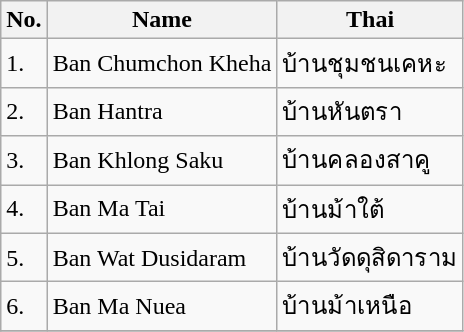<table class="wikitable sortable">
<tr>
<th>No.</th>
<th>Name</th>
<th>Thai</th>
</tr>
<tr>
<td>1.</td>
<td>Ban Chumchon Kheha</td>
<td>บ้านชุมชนเคหะ</td>
</tr>
<tr>
<td>2.</td>
<td>Ban Hantra</td>
<td>บ้านหันตรา</td>
</tr>
<tr>
<td>3.</td>
<td>Ban Khlong Saku</td>
<td>บ้านคลองสาคู</td>
</tr>
<tr>
<td>4.</td>
<td>Ban Ma Tai</td>
<td>บ้านม้าใต้</td>
</tr>
<tr>
<td>5.</td>
<td>Ban Wat Dusidaram</td>
<td>บ้านวัดดุสิดาราม</td>
</tr>
<tr>
<td>6.</td>
<td>Ban Ma Nuea</td>
<td>บ้านม้าเหนือ</td>
</tr>
<tr>
</tr>
</table>
